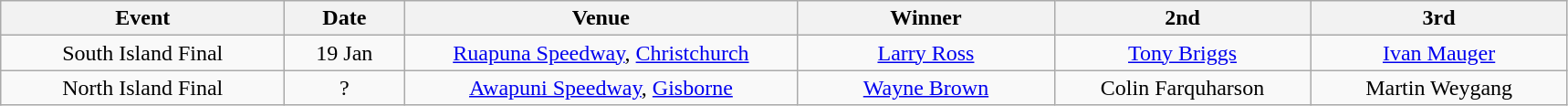<table class="wikitable" style="text-align:center">
<tr>
<th width=200>Event</th>
<th width=80>Date</th>
<th width=280>Venue</th>
<th width=180>Winner</th>
<th width=180>2nd</th>
<th width=180>3rd</th>
</tr>
<tr>
<td align=center>South Island Final</td>
<td>19 Jan</td>
<td><a href='#'>Ruapuna Speedway</a>, <a href='#'>Christchurch</a></td>
<td><a href='#'>Larry Ross</a></td>
<td><a href='#'>Tony Briggs</a></td>
<td><a href='#'>Ivan Mauger</a></td>
</tr>
<tr>
<td align=center>North Island Final</td>
<td>?</td>
<td><a href='#'>Awapuni Speedway</a>, <a href='#'>Gisborne</a></td>
<td><a href='#'>Wayne Brown</a></td>
<td>Colin Farquharson</td>
<td>Martin Weygang</td>
</tr>
</table>
